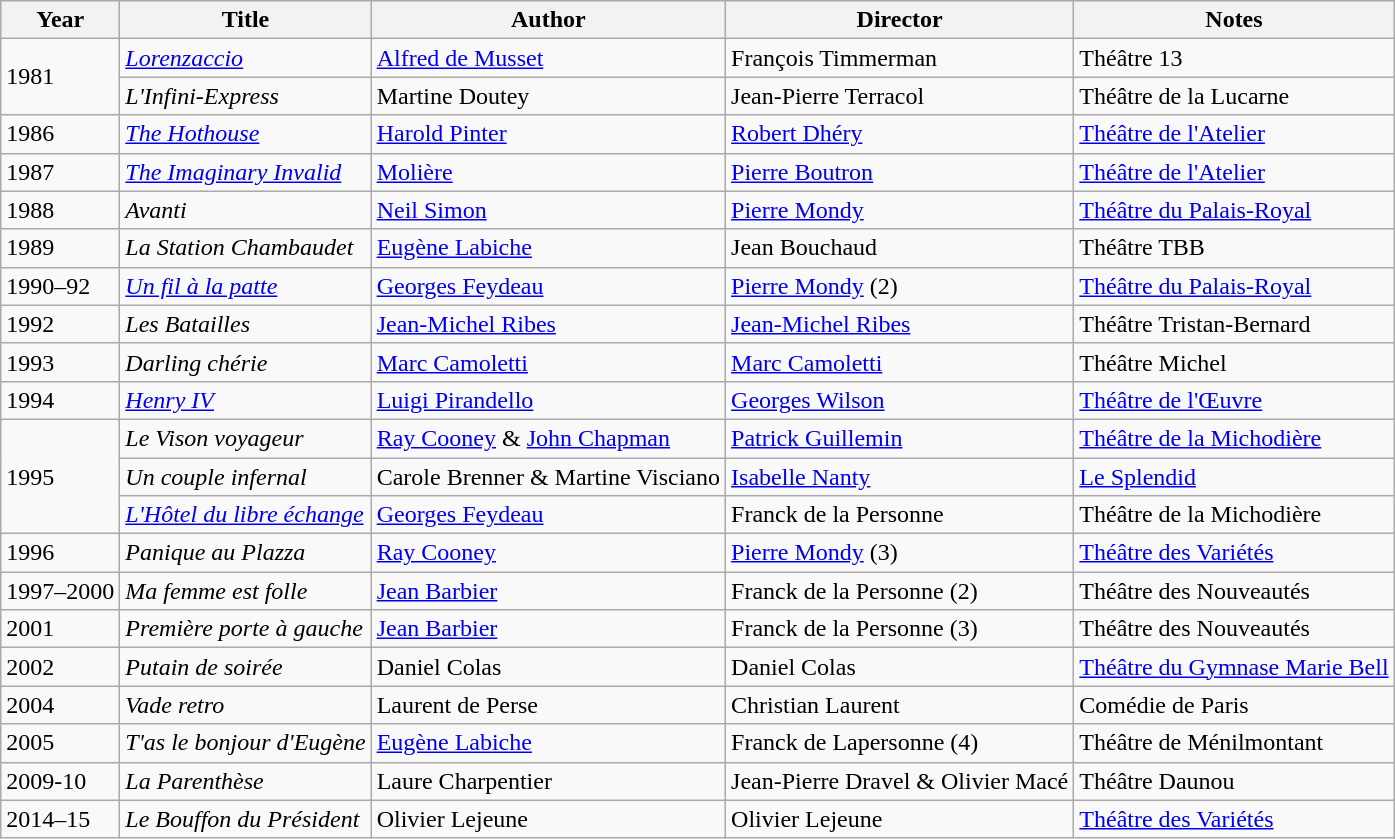<table class="wikitable">
<tr>
<th>Year</th>
<th>Title</th>
<th>Author</th>
<th>Director</th>
<th>Notes</th>
</tr>
<tr>
<td rowspan=2>1981</td>
<td><em><a href='#'>Lorenzaccio</a></em></td>
<td><a href='#'>Alfred de Musset</a></td>
<td>François Timmerman</td>
<td>Théâtre 13</td>
</tr>
<tr>
<td><em>L'Infini-Express</em></td>
<td>Martine Doutey</td>
<td>Jean-Pierre Terracol</td>
<td>Théâtre de la Lucarne</td>
</tr>
<tr>
<td rowspan=1>1986</td>
<td><em><a href='#'>The Hothouse</a></em></td>
<td><a href='#'>Harold Pinter</a></td>
<td><a href='#'>Robert Dhéry</a></td>
<td><a href='#'>Théâtre de l'Atelier</a></td>
</tr>
<tr>
<td rowspan=1>1987</td>
<td><em><a href='#'>The Imaginary Invalid</a></em></td>
<td><a href='#'>Molière</a></td>
<td><a href='#'>Pierre Boutron</a></td>
<td><a href='#'>Théâtre de l'Atelier</a></td>
</tr>
<tr>
<td rowspan=1>1988</td>
<td><em>Avanti</em></td>
<td><a href='#'>Neil Simon</a></td>
<td><a href='#'>Pierre Mondy</a></td>
<td><a href='#'>Théâtre du Palais-Royal</a></td>
</tr>
<tr>
<td rowspan=1>1989</td>
<td><em>La Station Chambaudet</em></td>
<td><a href='#'>Eugène Labiche</a></td>
<td>Jean Bouchaud</td>
<td>Théâtre TBB</td>
</tr>
<tr>
<td rowspan=1>1990–92</td>
<td><em><a href='#'>Un fil à la patte</a></em></td>
<td><a href='#'>Georges Feydeau</a></td>
<td><a href='#'>Pierre Mondy</a> (2)</td>
<td><a href='#'>Théâtre du Palais-Royal</a></td>
</tr>
<tr>
<td rowspan=1>1992</td>
<td><em>Les Batailles</em></td>
<td><a href='#'>Jean-Michel Ribes</a></td>
<td><a href='#'>Jean-Michel Ribes</a></td>
<td>Théâtre Tristan-Bernard</td>
</tr>
<tr>
<td rowspan=1>1993</td>
<td><em>Darling chérie</em></td>
<td><a href='#'>Marc Camoletti</a></td>
<td><a href='#'>Marc Camoletti</a></td>
<td>Théâtre Michel</td>
</tr>
<tr>
<td rowspan=1>1994</td>
<td><em><a href='#'>Henry IV</a></em></td>
<td><a href='#'>Luigi Pirandello</a></td>
<td><a href='#'>Georges Wilson</a></td>
<td><a href='#'>Théâtre de l'Œuvre</a></td>
</tr>
<tr>
<td rowspan=3>1995</td>
<td><em>Le Vison voyageur</em></td>
<td><a href='#'>Ray Cooney</a> & <a href='#'>John Chapman</a></td>
<td><a href='#'>Patrick Guillemin</a></td>
<td><a href='#'>Théâtre de la Michodière</a></td>
</tr>
<tr>
<td><em>Un couple infernal</em></td>
<td>Carole Brenner & Martine Visciano</td>
<td><a href='#'>Isabelle Nanty</a></td>
<td><a href='#'>Le Splendid</a></td>
</tr>
<tr>
<td><em><a href='#'>L'Hôtel du libre échange</a></em></td>
<td><a href='#'>Georges Feydeau</a></td>
<td>Franck de la Personne</td>
<td>Théâtre de la Michodière</td>
</tr>
<tr>
<td rowspan=1>1996</td>
<td><em>Panique au Plazza</em></td>
<td><a href='#'>Ray Cooney</a></td>
<td><a href='#'>Pierre Mondy</a> (3)</td>
<td><a href='#'>Théâtre des Variétés</a></td>
</tr>
<tr>
<td rowspan=1>1997–2000</td>
<td><em>Ma femme est folle</em></td>
<td><a href='#'>Jean Barbier</a></td>
<td>Franck de la Personne (2)</td>
<td>Théâtre des Nouveautés</td>
</tr>
<tr>
<td rowspan=1>2001</td>
<td><em>Première porte à gauche</em></td>
<td><a href='#'>Jean Barbier</a></td>
<td>Franck de la Personne (3)</td>
<td>Théâtre des Nouveautés</td>
</tr>
<tr>
<td rowspan=1>2002</td>
<td><em>Putain de soirée</em></td>
<td>Daniel Colas</td>
<td>Daniel Colas</td>
<td><a href='#'>Théâtre du Gymnase Marie Bell</a></td>
</tr>
<tr>
<td rowspan=1>2004</td>
<td><em>Vade retro</em></td>
<td>Laurent de Perse</td>
<td>Christian Laurent</td>
<td>Comédie de Paris</td>
</tr>
<tr>
<td rowspan=1>2005</td>
<td><em>T'as le bonjour d'Eugène</em></td>
<td><a href='#'>Eugène Labiche</a></td>
<td>Franck de Lapersonne (4)</td>
<td>Théâtre de Ménilmontant</td>
</tr>
<tr>
<td rowspan=1>2009-10</td>
<td><em>La Parenthèse</em></td>
<td>Laure Charpentier</td>
<td>Jean-Pierre Dravel & Olivier Macé</td>
<td>Théâtre Daunou</td>
</tr>
<tr>
<td rowspan=1>2014–15</td>
<td><em>Le Bouffon du Président</em></td>
<td>Olivier Lejeune</td>
<td>Olivier Lejeune</td>
<td><a href='#'>Théâtre des Variétés</a></td>
</tr>
</table>
